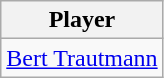<table class="wikitable">
<tr>
<th>Player</th>
</tr>
<tr>
<td> <a href='#'>Bert Trautmann</a></td>
</tr>
</table>
